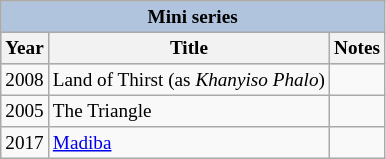<table class="wikitable plainrowheaders sortable" style="margin-right: 0; font-size: 80%;">
<tr bgcolor="#CCCCCC" align="center">
<th colspan="3" style="background: LightSteelBlue;">Mini series</th>
</tr>
<tr bgcolor="#CCCCCC" align="center">
<th>Year</th>
<th>Title</th>
<th>Notes</th>
</tr>
<tr>
<td>2008</td>
<td>Land of Thirst (as <em>Khanyiso Phalo</em>)</td>
<td></td>
</tr>
<tr>
<td>2005</td>
<td>The Triangle</td>
<td></td>
</tr>
<tr>
<td>2017</td>
<td><a href='#'>Madiba</a></td>
<td></td>
</tr>
</table>
